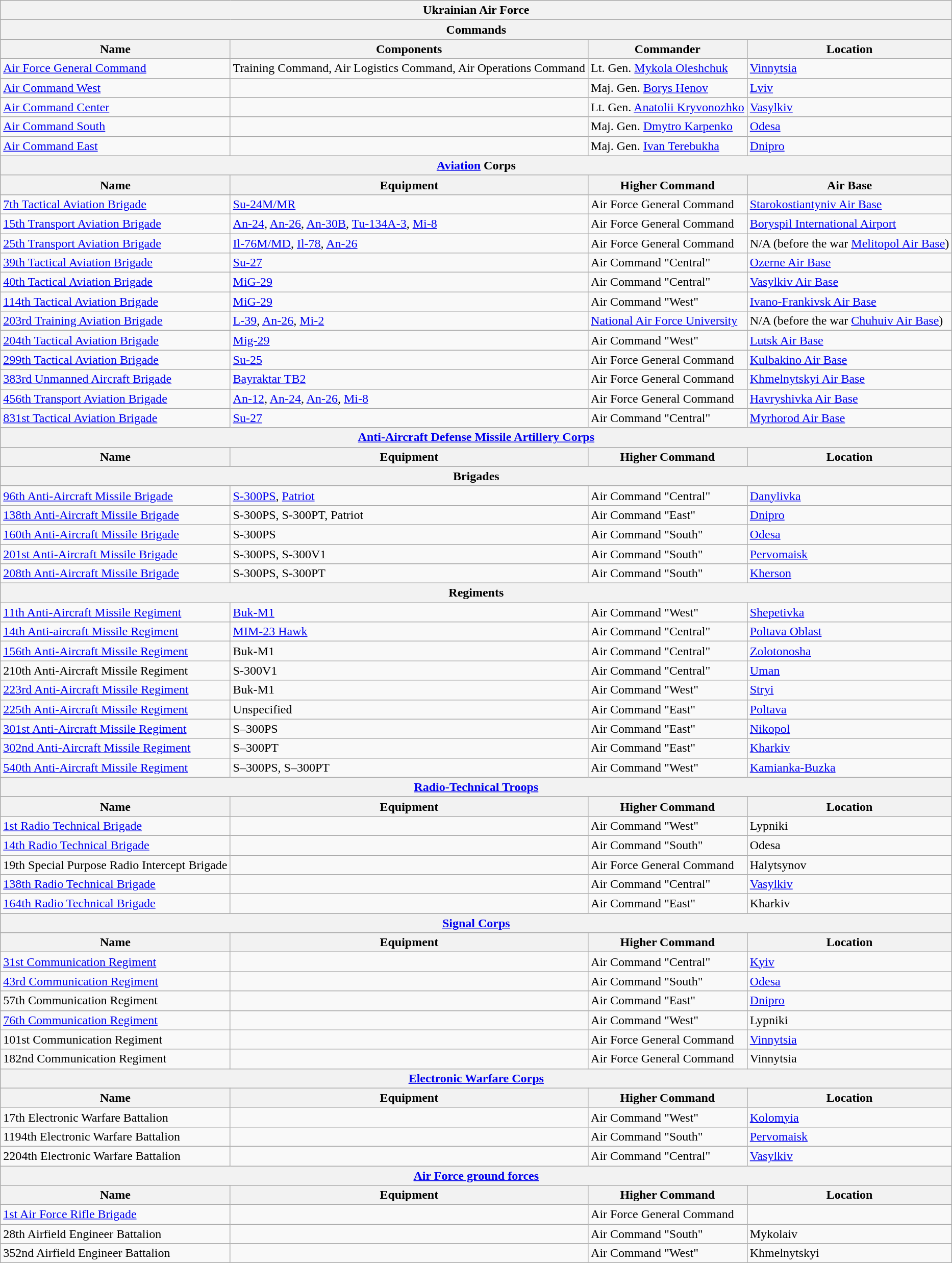<table class="wikitable">
<tr>
<th colspan="5">Ukrainian Air Force</th>
</tr>
<tr>
<th colspan="5">Commands</th>
</tr>
<tr>
<th>Name</th>
<th>Components</th>
<th>Commander</th>
<th>Location</th>
</tr>
<tr>
<td> <a href='#'>Air Force General Command</a></td>
<td>Training Command, Air Logistics Command, Air Operations Command</td>
<td>Lt. Gen. <a href='#'>Mykola Oleshchuk</a></td>
<td><a href='#'>Vinnytsia</a></td>
</tr>
<tr>
<td> <a href='#'>Air Command West</a></td>
<td></td>
<td>Maj. Gen. <a href='#'>Borys Henov</a></td>
<td><a href='#'>Lviv</a></td>
</tr>
<tr>
<td> <a href='#'>Air Command Center</a></td>
<td></td>
<td>Lt. Gen. <a href='#'>Anatolii Kryvonozhko</a></td>
<td><a href='#'>Vasylkiv</a></td>
</tr>
<tr>
<td> <a href='#'>Air Command South</a></td>
<td></td>
<td>Maj. Gen. <a href='#'>Dmytro Karpenko</a></td>
<td><a href='#'>Odesa</a></td>
</tr>
<tr>
<td> <a href='#'>Air Command East</a></td>
<td></td>
<td>Maj. Gen. <a href='#'>Ivan Terebukha</a></td>
<td><a href='#'>Dnipro</a></td>
</tr>
<tr>
<th colspan="5"> <a href='#'>Aviation</a> Corps</th>
</tr>
<tr>
<th>Name</th>
<th>Equipment</th>
<th>Higher Command</th>
<th>Air Base</th>
</tr>
<tr>
<td> <a href='#'>7th Tactical Aviation Brigade</a></td>
<td><a href='#'>Su-24M/MR</a></td>
<td>Air Force General Command</td>
<td><a href='#'>Starokostiantyniv Air Base</a></td>
</tr>
<tr>
<td> <a href='#'>15th Transport Aviation Brigade</a></td>
<td><a href='#'>An-24</a>, <a href='#'>An-26</a>, <a href='#'>An-30B</a>, <a href='#'>Tu-134A-3</a>, <a href='#'>Mi-8</a></td>
<td>Air Force General Command</td>
<td><a href='#'>Boryspil International Airport</a></td>
</tr>
<tr>
<td> <a href='#'>25th Transport Aviation Brigade</a></td>
<td><a href='#'>Il-76M/MD</a>, <a href='#'>Il-78</a>, <a href='#'>An-26</a></td>
<td>Air Force General Command</td>
<td>N/A (before the war <a href='#'>Melitopol Air Base</a>)</td>
</tr>
<tr>
<td> <a href='#'>39th Tactical Aviation Brigade</a></td>
<td><a href='#'>Su-27</a></td>
<td>Air Command "Central"</td>
<td><a href='#'>Ozerne Air Base</a></td>
</tr>
<tr>
<td> <a href='#'>40th Tactical Aviation Brigade</a></td>
<td><a href='#'>MiG-29</a></td>
<td>Air Command "Central"</td>
<td><a href='#'>Vasylkiv Air Base</a></td>
</tr>
<tr>
<td> <a href='#'>114th Tactical Aviation Brigade</a></td>
<td><a href='#'>MiG-29</a></td>
<td>Air Command "West"</td>
<td><a href='#'>Ivano-Frankivsk Air Base</a></td>
</tr>
<tr>
<td> <a href='#'>203rd Training Aviation Brigade</a></td>
<td><a href='#'>L-39</a>, <a href='#'>An-26</a>, <a href='#'>Mi-2</a></td>
<td><a href='#'>National Air Force University</a></td>
<td>N/A (before the war <a href='#'>Chuhuiv Air Base</a>)</td>
</tr>
<tr>
<td>  <a href='#'>204th Tactical Aviation Brigade</a></td>
<td><a href='#'>Mig-29</a></td>
<td>Air Command "West"</td>
<td><a href='#'>Lutsk Air Base</a></td>
</tr>
<tr>
<td> <a href='#'>299th Tactical Aviation Brigade</a></td>
<td><a href='#'>Su-25</a></td>
<td>Air Force General Command</td>
<td><a href='#'>Kulbakino Air Base</a></td>
</tr>
<tr>
<td> <a href='#'>383rd Unmanned Aircraft Brigade</a></td>
<td><a href='#'>Bayraktar TB2</a></td>
<td>Air Force General Command</td>
<td><a href='#'>Khmelnytskyi Air Base</a></td>
</tr>
<tr>
<td> <a href='#'>456th Transport Aviation Brigade</a></td>
<td><a href='#'>An-12</a>, <a href='#'>An-24</a>, <a href='#'>An-26</a>, <a href='#'>Mi-8</a></td>
<td>Air Force General Command</td>
<td><a href='#'>Havryshivka Air Base</a></td>
</tr>
<tr>
<td> <a href='#'>831st Tactical Aviation Brigade</a></td>
<td><a href='#'>Su-27</a></td>
<td>Air Command "Central"</td>
<td><a href='#'>Myrhorod Air Base</a></td>
</tr>
<tr>
<th colspan="5"> <a href='#'>Anti-Aircraft Defense Missile Artillery Corps</a></th>
</tr>
<tr>
<th>Name</th>
<th>Equipment</th>
<th>Higher Command</th>
<th>Location</th>
</tr>
<tr>
<th colspan="5">Brigades</th>
</tr>
<tr>
<td> <a href='#'>96th Anti-Aircraft Missile Brigade</a></td>
<td><a href='#'>S-300PS</a>, <a href='#'>Patriot</a></td>
<td>Air Command "Central"</td>
<td><a href='#'>Danylivka</a></td>
</tr>
<tr>
<td> <a href='#'>138th Anti-Aircraft Missile Brigade</a></td>
<td>S-300PS, S-300PT, Patriot</td>
<td>Air Command "East"</td>
<td><a href='#'>Dnipro</a></td>
</tr>
<tr>
<td> <a href='#'>160th Anti-Aircraft Missile Brigade</a></td>
<td>S-300PS</td>
<td>Air Command "South"</td>
<td><a href='#'>Odesa</a></td>
</tr>
<tr>
<td> <a href='#'>201st Anti-Aircraft Missile Brigade</a></td>
<td>S-300PS, S-300V1</td>
<td>Air Command "South"</td>
<td><a href='#'>Pervomaisk</a></td>
</tr>
<tr>
<td> <a href='#'>208th Anti-Aircraft Missile Brigade</a></td>
<td>S-300PS, S-300PT</td>
<td>Air Command "South"</td>
<td><a href='#'>Kherson</a></td>
</tr>
<tr>
<th colspan="5">Regiments</th>
</tr>
<tr>
<td> <a href='#'>11th Anti-Aircraft Missile Regiment</a></td>
<td><a href='#'>Buk-M1</a></td>
<td>Air Command "West"</td>
<td><a href='#'>Shepetivka</a></td>
</tr>
<tr>
<td> <a href='#'>14th Anti-aircraft Missile Regiment</a></td>
<td><a href='#'>MIM-23 Hawk</a></td>
<td>Air Command "Central"</td>
<td><a href='#'>Poltava Oblast</a></td>
</tr>
<tr>
<td> <a href='#'>156th Anti-Aircraft Missile Regiment</a></td>
<td>Buk-M1</td>
<td>Air Command "Central"</td>
<td><a href='#'>Zolotonosha</a></td>
</tr>
<tr>
<td> 210th Anti-Aircraft Missile Regiment</td>
<td>S-300V1</td>
<td>Air Command "Central"</td>
<td><a href='#'>Uman</a></td>
</tr>
<tr>
<td> <a href='#'>223rd Anti-Aircraft Missile Regiment</a></td>
<td>Buk-M1</td>
<td>Air Command "West"</td>
<td><a href='#'>Stryi</a></td>
</tr>
<tr>
<td> <a href='#'>225th Anti-Aircraft Missile Regiment</a></td>
<td>Unspecified</td>
<td>Air Command "East"</td>
<td><a href='#'>Poltava</a></td>
</tr>
<tr>
<td> <a href='#'>301st Anti-Aircraft Missile Regiment</a></td>
<td>S–300PS</td>
<td>Air Command "East"</td>
<td><a href='#'>Nikopol</a></td>
</tr>
<tr>
<td> <a href='#'>302nd Anti-Aircraft Missile Regiment</a></td>
<td>S–300PT</td>
<td>Air Command "East"</td>
<td><a href='#'>Kharkiv</a></td>
</tr>
<tr>
<td> <a href='#'>540th Anti-Aircraft Missile Regiment</a></td>
<td>S–300PS, S–300PT</td>
<td>Air Command "West"</td>
<td><a href='#'>Kamianka-Buzka</a></td>
</tr>
<tr>
<th colspan="5"> <a href='#'>Radio-Technical Troops</a></th>
</tr>
<tr>
<th>Name</th>
<th>Equipment</th>
<th>Higher Command</th>
<th>Location</th>
</tr>
<tr>
<td> <a href='#'>1st Radio Technical Brigade</a></td>
<td></td>
<td>Air Command "West"</td>
<td>Lypniki</td>
</tr>
<tr>
<td> <a href='#'>14th Radio Technical Brigade</a></td>
<td></td>
<td>Air Command "South"</td>
<td>Odesa</td>
</tr>
<tr>
<td> 19th Special Purpose Radio Intercept Brigade</td>
<td></td>
<td>Air Force General Command</td>
<td>Halytsynov</td>
</tr>
<tr>
<td> <a href='#'>138th Radio Technical Brigade</a></td>
<td></td>
<td>Air Command "Central"</td>
<td><a href='#'>Vasylkiv</a></td>
</tr>
<tr>
<td> <a href='#'>164th Radio Technical Brigade</a></td>
<td></td>
<td>Air Command "East"</td>
<td>Kharkiv</td>
</tr>
<tr>
<th colspan="5"> <a href='#'>Signal Corps</a></th>
</tr>
<tr>
<th>Name</th>
<th>Equipment</th>
<th>Higher Command</th>
<th>Location</th>
</tr>
<tr>
<td> <a href='#'>31st Communication Regiment</a></td>
<td></td>
<td>Air Command "Central"</td>
<td><a href='#'>Kyiv</a></td>
</tr>
<tr>
<td> <a href='#'>43rd Communication Regiment</a></td>
<td></td>
<td>Air Command "South"</td>
<td><a href='#'>Odesa</a></td>
</tr>
<tr>
<td> 57th Communication Regiment</td>
<td></td>
<td>Air Command "East"</td>
<td><a href='#'>Dnipro</a></td>
</tr>
<tr>
<td> <a href='#'>76th Communication Regiment</a></td>
<td></td>
<td>Air Command "West"</td>
<td>Lypniki</td>
</tr>
<tr>
<td> 101st Communication Regiment</td>
<td></td>
<td>Air Force General Command</td>
<td><a href='#'>Vinnytsia</a></td>
</tr>
<tr>
<td> 182nd Communication Regiment</td>
<td></td>
<td>Air Force General Command</td>
<td>Vinnytsia</td>
</tr>
<tr>
<th colspan="5"> <a href='#'>Electronic Warfare Corps</a></th>
</tr>
<tr>
<th>Name</th>
<th>Equipment</th>
<th>Higher Command</th>
<th>Location</th>
</tr>
<tr>
<td> 17th Electronic Warfare Battalion</td>
<td></td>
<td>Air Command "West"</td>
<td><a href='#'>Kolomyia</a></td>
</tr>
<tr>
<td> 1194th Electronic Warfare Battalion</td>
<td></td>
<td>Air Command "South"</td>
<td><a href='#'>Pervomaisk</a></td>
</tr>
<tr>
<td> 2204th Electronic Warfare Battalion</td>
<td></td>
<td>Air Command "Central"</td>
<td><a href='#'>Vasylkiv</a></td>
</tr>
<tr>
<th colspan="5"><a href='#'>Air Force ground forces</a></th>
</tr>
<tr>
<th>Name</th>
<th>Equipment</th>
<th>Higher Command</th>
<th>Location</th>
</tr>
<tr>
<td> <a href='#'>1st Air Force Rifle Brigade</a></td>
<td></td>
<td>Air Force General Command</td>
<td></td>
</tr>
<tr>
<td> 28th Airfield Engineer Battalion</td>
<td></td>
<td>Air Command "South"</td>
<td>Mykolaiv</td>
</tr>
<tr>
<td> 352nd Airfield Engineer Battalion</td>
<td></td>
<td>Air Command "West"</td>
<td>Khmelnytskyi</td>
</tr>
</table>
